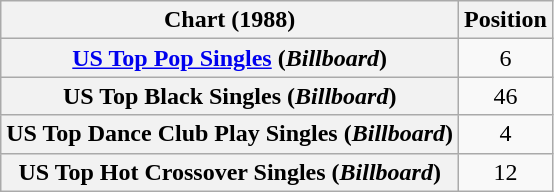<table class="wikitable plainrowheaders sortable">
<tr>
<th>Chart (1988)</th>
<th>Position</th>
</tr>
<tr>
<th scope="row"><a href='#'>US Top Pop Singles</a> (<em>Billboard</em>)</th>
<td style="text-align:center;">6</td>
</tr>
<tr>
<th scope="row">US Top Black Singles (<em>Billboard</em>)</th>
<td style="text-align:center;">46</td>
</tr>
<tr>
<th scope="row">US Top Dance Club Play Singles (<em>Billboard</em>) <br> </th>
<td style="text-align:center;">4</td>
</tr>
<tr>
<th scope="row">US Top Hot Crossover Singles (<em>Billboard</em>)</th>
<td style="text-align:center;">12</td>
</tr>
</table>
